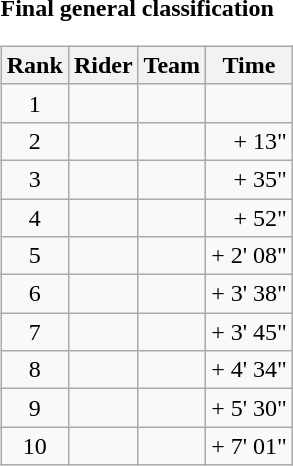<table>
<tr>
<td><strong>Final general classification</strong><br><table class="wikitable">
<tr>
<th scope="col">Rank</th>
<th scope="col">Rider</th>
<th scope="col">Team</th>
<th scope="col">Time</th>
</tr>
<tr>
<td style="text-align:center;">1</td>
<td></td>
<td></td>
<td style="text-align:right;"></td>
</tr>
<tr>
<td style="text-align:center;">2</td>
<td></td>
<td></td>
<td style="text-align:right;">+ 13"</td>
</tr>
<tr>
<td style="text-align:center;">3</td>
<td></td>
<td></td>
<td style="text-align:right;">+ 35"</td>
</tr>
<tr>
<td style="text-align:center;">4</td>
<td></td>
<td></td>
<td style="text-align:right;">+ 52"</td>
</tr>
<tr>
<td style="text-align:center;">5</td>
<td></td>
<td></td>
<td style="text-align:right;">+ 2' 08"</td>
</tr>
<tr>
<td style="text-align:center;">6</td>
<td></td>
<td></td>
<td style="text-align:right;">+ 3' 38"</td>
</tr>
<tr>
<td style="text-align:center;">7</td>
<td></td>
<td></td>
<td style="text-align:right;">+ 3' 45"</td>
</tr>
<tr>
<td style="text-align:center;">8</td>
<td></td>
<td></td>
<td style="text-align:right;">+ 4' 34"</td>
</tr>
<tr>
<td style="text-align:center;">9</td>
<td></td>
<td></td>
<td style="text-align:right;">+ 5' 30"</td>
</tr>
<tr>
<td style="text-align:center;">10</td>
<td></td>
<td></td>
<td style="text-align:right;">+ 7' 01"</td>
</tr>
</table>
</td>
</tr>
</table>
